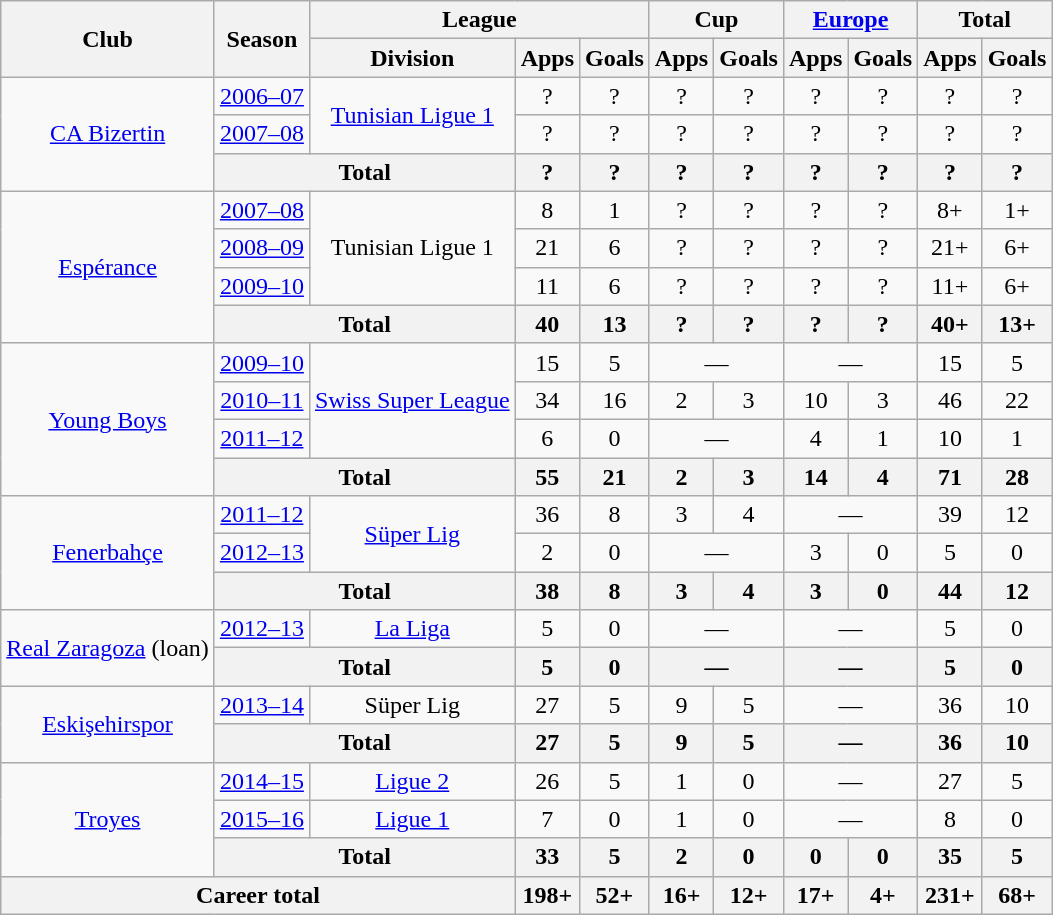<table class="wikitable" style="text-align: center">
<tr>
<th rowspan="2">Club</th>
<th rowspan="2">Season</th>
<th colspan="3">League</th>
<th colspan="2">Cup</th>
<th colspan="2"><a href='#'>Europe</a></th>
<th colspan="2">Total</th>
</tr>
<tr>
<th>Division</th>
<th>Apps</th>
<th>Goals</th>
<th>Apps</th>
<th>Goals</th>
<th>Apps</th>
<th>Goals</th>
<th>Apps</th>
<th>Goals</th>
</tr>
<tr>
<td rowspan="3"><a href='#'>CA Bizertin</a></td>
<td><a href='#'>2006–07</a></td>
<td rowspan="2"><a href='#'>Tunisian Ligue 1</a></td>
<td>?</td>
<td>?</td>
<td>?</td>
<td>?</td>
<td>?</td>
<td>?</td>
<td>?</td>
<td>?</td>
</tr>
<tr>
<td><a href='#'>2007–08</a></td>
<td>?</td>
<td>?</td>
<td>?</td>
<td>?</td>
<td>?</td>
<td>?</td>
<td>?</td>
<td>?</td>
</tr>
<tr>
<th colspan="2">Total</th>
<th>?</th>
<th>?</th>
<th>?</th>
<th>?</th>
<th>?</th>
<th>?</th>
<th>?</th>
<th>?</th>
</tr>
<tr>
<td rowspan="4"><a href='#'>Espérance</a></td>
<td><a href='#'>2007–08</a></td>
<td rowspan="3">Tunisian Ligue 1</td>
<td>8</td>
<td>1</td>
<td>?</td>
<td>?</td>
<td>?</td>
<td>?</td>
<td>8+</td>
<td>1+</td>
</tr>
<tr>
<td><a href='#'>2008–09</a></td>
<td>21</td>
<td>6</td>
<td>?</td>
<td>?</td>
<td>?</td>
<td>?</td>
<td>21+</td>
<td>6+</td>
</tr>
<tr>
<td><a href='#'>2009–10</a></td>
<td>11</td>
<td>6</td>
<td>?</td>
<td>?</td>
<td>?</td>
<td>?</td>
<td>11+</td>
<td>6+</td>
</tr>
<tr>
<th colspan="2">Total</th>
<th>40</th>
<th>13</th>
<th>?</th>
<th>?</th>
<th>?</th>
<th>?</th>
<th>40+</th>
<th>13+</th>
</tr>
<tr>
<td rowspan="4"><a href='#'>Young Boys</a></td>
<td><a href='#'>2009–10</a></td>
<td rowspan="3"><a href='#'>Swiss Super League</a></td>
<td>15</td>
<td>5</td>
<td colspan="2">—</td>
<td colspan="2">—</td>
<td>15</td>
<td>5</td>
</tr>
<tr>
<td><a href='#'>2010–11</a></td>
<td>34</td>
<td>16</td>
<td>2</td>
<td>3</td>
<td>10</td>
<td>3</td>
<td>46</td>
<td>22</td>
</tr>
<tr>
<td><a href='#'>2011–12</a></td>
<td>6</td>
<td>0</td>
<td colspan="2">—</td>
<td>4</td>
<td>1</td>
<td>10</td>
<td>1</td>
</tr>
<tr>
<th colspan="2">Total</th>
<th>55</th>
<th>21</th>
<th>2</th>
<th>3</th>
<th>14</th>
<th>4</th>
<th>71</th>
<th>28</th>
</tr>
<tr>
<td rowspan="3"><a href='#'>Fenerbahçe</a></td>
<td><a href='#'>2011–12</a></td>
<td rowspan="2"><a href='#'>Süper Lig</a></td>
<td>36</td>
<td>8</td>
<td>3</td>
<td>4</td>
<td colspan="2">—</td>
<td>39</td>
<td>12</td>
</tr>
<tr>
<td><a href='#'>2012–13</a></td>
<td>2</td>
<td>0</td>
<td colspan="2">—</td>
<td>3</td>
<td>0</td>
<td>5</td>
<td>0</td>
</tr>
<tr>
<th colspan="2">Total</th>
<th>38</th>
<th>8</th>
<th>3</th>
<th>4</th>
<th>3</th>
<th>0</th>
<th>44</th>
<th>12</th>
</tr>
<tr>
<td rowspan="2"><a href='#'>Real Zaragoza</a> (loan)</td>
<td><a href='#'>2012–13</a></td>
<td><a href='#'>La Liga</a></td>
<td>5</td>
<td>0</td>
<td colspan="2">—</td>
<td colspan="2">—</td>
<td>5</td>
<td>0</td>
</tr>
<tr>
<th colspan="2">Total</th>
<th>5</th>
<th>0</th>
<th colspan="2">—</th>
<th colspan="2">—</th>
<th>5</th>
<th>0</th>
</tr>
<tr>
<td rowspan="2"><a href='#'>Eskişehirspor</a></td>
<td><a href='#'>2013–14</a></td>
<td>Süper Lig</td>
<td>27</td>
<td>5</td>
<td>9</td>
<td>5</td>
<td colspan="2">—</td>
<td>36</td>
<td>10</td>
</tr>
<tr>
<th colspan="2">Total</th>
<th>27</th>
<th>5</th>
<th>9</th>
<th>5</th>
<th colspan="2">—</th>
<th>36</th>
<th>10</th>
</tr>
<tr>
<td rowspan="3"><a href='#'>Troyes</a></td>
<td><a href='#'>2014–15</a></td>
<td><a href='#'>Ligue 2</a></td>
<td>26</td>
<td>5</td>
<td>1</td>
<td>0</td>
<td colspan="2">—</td>
<td>27</td>
<td>5</td>
</tr>
<tr>
<td><a href='#'>2015–16</a></td>
<td><a href='#'>Ligue 1</a></td>
<td>7</td>
<td>0</td>
<td>1</td>
<td>0</td>
<td colspan="2">—</td>
<td>8</td>
<td>0</td>
</tr>
<tr>
<th colspan="2">Total</th>
<th>33</th>
<th>5</th>
<th>2</th>
<th>0</th>
<th>0</th>
<th>0</th>
<th>35</th>
<th>5</th>
</tr>
<tr>
<th colspan="3">Career total</th>
<th>198+</th>
<th>52+</th>
<th>16+</th>
<th>12+</th>
<th>17+</th>
<th>4+</th>
<th>231+</th>
<th>68+</th>
</tr>
</table>
